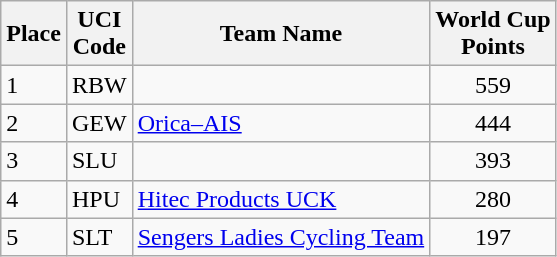<table class="wikitable">
<tr>
<th>Place</th>
<th>UCI<br>Code</th>
<th>Team Name</th>
<th>World Cup<br>Points</th>
</tr>
<tr>
<td>1</td>
<td>RBW</td>
<td></td>
<td align=center>559</td>
</tr>
<tr>
<td>2</td>
<td>GEW</td>
<td><a href='#'>Orica–AIS</a></td>
<td align=center>444</td>
</tr>
<tr>
<td>3</td>
<td>SLU</td>
<td></td>
<td align=center>393</td>
</tr>
<tr>
<td>4</td>
<td>HPU</td>
<td><a href='#'>Hitec Products UCK</a></td>
<td align=center>280</td>
</tr>
<tr>
<td>5</td>
<td>SLT</td>
<td><a href='#'>Sengers Ladies Cycling Team</a></td>
<td align=center>197</td>
</tr>
</table>
